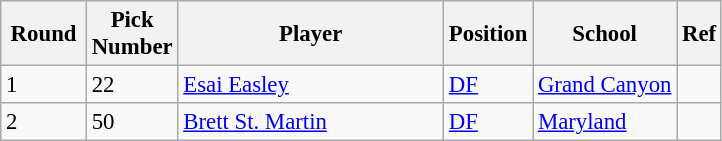<table class="wikitable" style="text-align:left; font-size:95%;">
<tr>
<th style="background:; width:50px;">Round</th>
<th style="background:; width:50px;">Pick Number</th>
<th style="background:; width:170px;">Player</th>
<th style="background:; width:50px;">Position</th>
<th style="background:; width:170;">School</th>
<th style="background:; width:50;">Ref</th>
</tr>
<tr>
<td>1</td>
<td>22</td>
<td> <a href='#'>Esai Easley</a></td>
<td><a href='#'>DF</a></td>
<td><a href='#'>Grand Canyon</a></td>
<td></td>
</tr>
<tr>
<td>2</td>
<td>50</td>
<td> <a href='#'>Brett St. Martin</a></td>
<td><a href='#'>DF</a></td>
<td><a href='#'>Maryland</a></td>
<td></td>
</tr>
</table>
